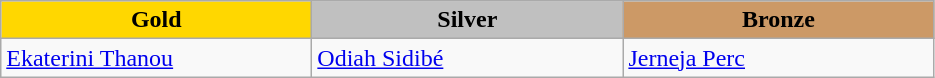<table class="wikitable" style="text-align:left">
<tr align="center">
<td width=200 bgcolor=gold><strong>Gold</strong></td>
<td width=200 bgcolor=silver><strong>Silver</strong></td>
<td width=200 bgcolor=CC9966><strong>Bronze</strong></td>
</tr>
<tr>
<td><a href='#'>Ekaterini Thanou</a><br><em></em></td>
<td><a href='#'>Odiah Sidibé</a><br><em></em></td>
<td><a href='#'>Jerneja Perc</a><br><em></em></td>
</tr>
</table>
